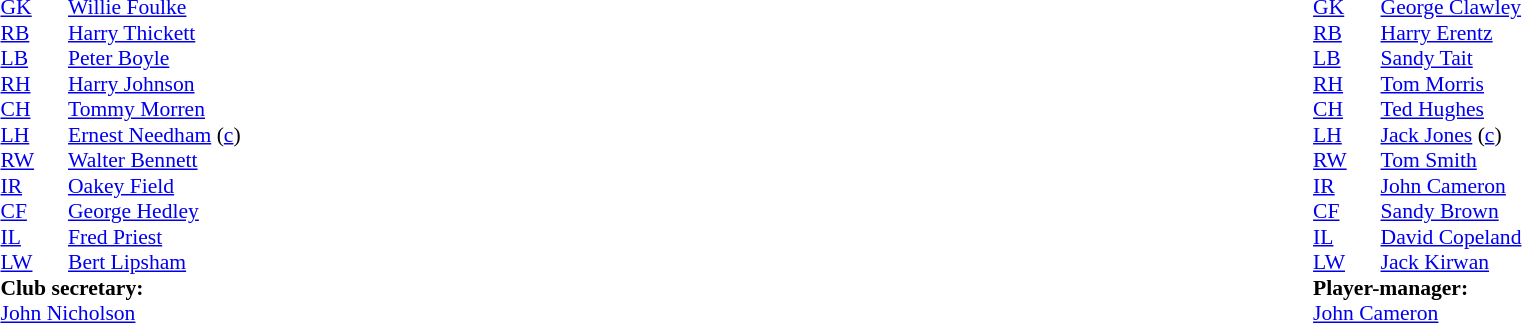<table width="100%">
<tr>
<td valign="top" width="50%"><br><table style="font-size: 90%" cellspacing="0" cellpadding="0">
<tr>
<td colspan="2"></td>
</tr>
<tr>
<th width="45"></th>
</tr>
<tr>
<td><a href='#'>GK</a></td>
<td> <a href='#'>Willie Foulke</a></td>
</tr>
<tr>
<td><a href='#'>RB</a></td>
<td> <a href='#'>Harry Thickett</a></td>
</tr>
<tr>
<td><a href='#'>LB</a></td>
<td> <a href='#'>Peter Boyle</a></td>
</tr>
<tr>
<td><a href='#'>RH</a></td>
<td> <a href='#'>Harry Johnson</a></td>
</tr>
<tr>
<td><a href='#'>CH</a></td>
<td> <a href='#'>Tommy Morren</a></td>
</tr>
<tr>
<td><a href='#'>LH</a></td>
<td> <a href='#'>Ernest Needham</a> (<a href='#'>c</a>)</td>
</tr>
<tr>
<td><a href='#'>RW</a></td>
<td> <a href='#'>Walter Bennett</a></td>
</tr>
<tr>
<td><a href='#'>IR</a></td>
<td> <a href='#'>Oakey Field</a></td>
</tr>
<tr>
<td><a href='#'>CF</a></td>
<td> <a href='#'>George Hedley</a></td>
</tr>
<tr>
<td><a href='#'>IL</a></td>
<td> <a href='#'>Fred Priest</a></td>
</tr>
<tr>
<td><a href='#'>LW</a></td>
<td> <a href='#'>Bert Lipsham</a></td>
</tr>
<tr>
<td colspan="4"><strong>Club secretary:</strong></td>
</tr>
<tr>
<td colspan="4"> <a href='#'>John Nicholson</a></td>
</tr>
</table>
</td>
<td valign="top" width="50%"><br><table style="font-size: 90%" cellspacing="0" cellpadding="0" align=center>
<tr>
<td colspan="2"></td>
</tr>
<tr>
<th width="45"></th>
</tr>
<tr>
<td><a href='#'>GK</a></td>
<td> <a href='#'>George Clawley</a></td>
</tr>
<tr>
<td><a href='#'>RB</a></td>
<td> <a href='#'>Harry Erentz</a></td>
</tr>
<tr>
<td><a href='#'>LB</a></td>
<td> <a href='#'>Sandy Tait</a></td>
</tr>
<tr>
<td><a href='#'>RH</a></td>
<td> <a href='#'>Tom Morris</a></td>
</tr>
<tr>
<td><a href='#'>CH</a></td>
<td> <a href='#'>Ted Hughes</a></td>
</tr>
<tr>
<td><a href='#'>LH</a></td>
<td> <a href='#'>Jack Jones</a> (<a href='#'>c</a>)</td>
</tr>
<tr>
<td><a href='#'>RW</a></td>
<td> <a href='#'>Tom Smith</a></td>
</tr>
<tr>
<td><a href='#'>IR</a></td>
<td> <a href='#'>John Cameron</a></td>
</tr>
<tr>
<td><a href='#'>CF</a></td>
<td> <a href='#'>Sandy Brown</a></td>
</tr>
<tr>
<td><a href='#'>IL</a></td>
<td> <a href='#'>David Copeland</a></td>
</tr>
<tr>
<td><a href='#'>LW</a></td>
<td> <a href='#'>Jack Kirwan</a></td>
</tr>
<tr>
<td colspan=4><strong>Player-manager:</strong></td>
</tr>
<tr>
<td colspan="4"> <a href='#'>John Cameron</a></td>
</tr>
</table>
</td>
</tr>
</table>
